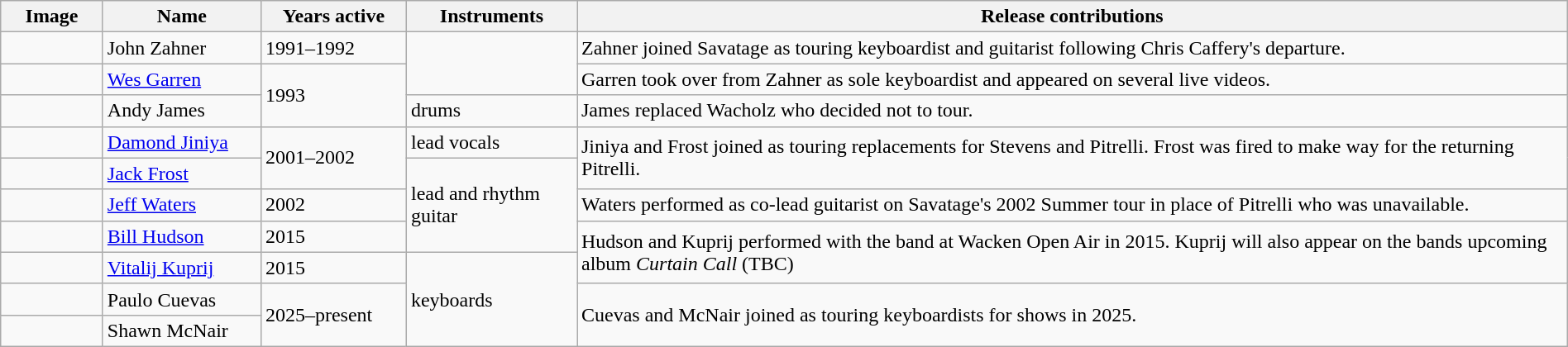<table class="wikitable" width="100%" border="1">
<tr>
<th width="75">Image</th>
<th width="120">Name</th>
<th width="110">Years active</th>
<th width="130">Instruments</th>
<th>Release contributions</th>
</tr>
<tr>
<td></td>
<td>John Zahner</td>
<td>1991–1992</td>
<td rowspan="2"></td>
<td>Zahner joined Savatage as touring keyboardist and guitarist following Chris Caffery's departure.</td>
</tr>
<tr>
<td></td>
<td><a href='#'>Wes Garren</a></td>
<td rowspan="2">1993</td>
<td>Garren took over from Zahner as sole keyboardist and appeared on several live videos.</td>
</tr>
<tr>
<td></td>
<td>Andy James</td>
<td>drums</td>
<td>James replaced Wacholz who decided not to tour.</td>
</tr>
<tr>
<td></td>
<td><a href='#'>Damond Jiniya</a></td>
<td rowspan="2">2001–2002</td>
<td>lead vocals</td>
<td rowspan="2">Jiniya and Frost joined as touring replacements for Stevens and Pitrelli. Frost was fired to make way for the returning Pitrelli.</td>
</tr>
<tr>
<td></td>
<td><a href='#'>Jack Frost</a></td>
<td rowspan="3">lead and rhythm guitar</td>
</tr>
<tr>
<td></td>
<td><a href='#'>Jeff Waters</a></td>
<td>2002</td>
<td>Waters performed as co-lead guitarist on Savatage's 2002 Summer tour in place of Pitrelli who was unavailable.</td>
</tr>
<tr>
<td></td>
<td><a href='#'>Bill Hudson</a></td>
<td>2015</td>
<td rowspan="2">Hudson and Kuprij performed with the band at Wacken Open Air in 2015. Kuprij will also appear on the bands upcoming album <em>Curtain Call</em> (TBC)</td>
</tr>
<tr>
<td></td>
<td><a href='#'>Vitalij Kuprij</a></td>
<td>2015 </td>
<td rowspan="3">keyboards</td>
</tr>
<tr>
<td></td>
<td>Paulo Cuevas</td>
<td rowspan="2">2025–present</td>
<td rowspan="2">Cuevas and McNair joined as touring keyboardists for shows in 2025.</td>
</tr>
<tr>
<td></td>
<td>Shawn McNair</td>
</tr>
</table>
